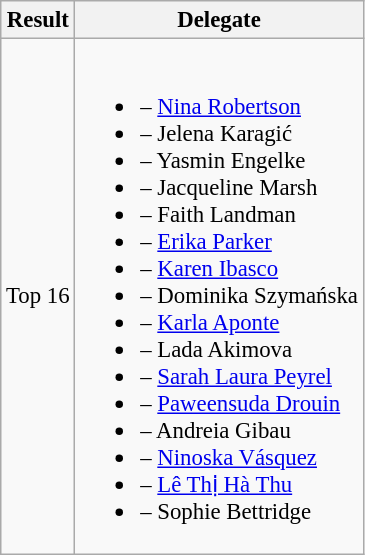<table class="wikitable sortable" style="font-size: 95%">
<tr>
<th>Result</th>
<th>Delegate</th>
</tr>
<tr>
<td>Top 16</td>
<td><br><ul><li> – <a href='#'>Nina Robertson</a></li><li> – Jelena Karagić</li><li> – Yasmin Engelke</li><li> – Jacqueline Marsh</li><li> – Faith Landman</li><li> – <a href='#'>Erika Parker</a></li><li> – <a href='#'>Karen Ibasco</a></li><li> – Dominika Szymańska</li><li> – <a href='#'>Karla Aponte</a></li><li> – Lada Akimova</li><li> – <a href='#'>Sarah Laura Peyrel</a></li><li> – <a href='#'>Paweensuda Drouin</a></li><li> – Andreia Gibau</li><li> – <a href='#'>Ninoska Vásquez</a></li><li> – <a href='#'>Lê Thị Hà Thu</a></li><li> – Sophie Bettridge</li></ul></td>
</tr>
</table>
